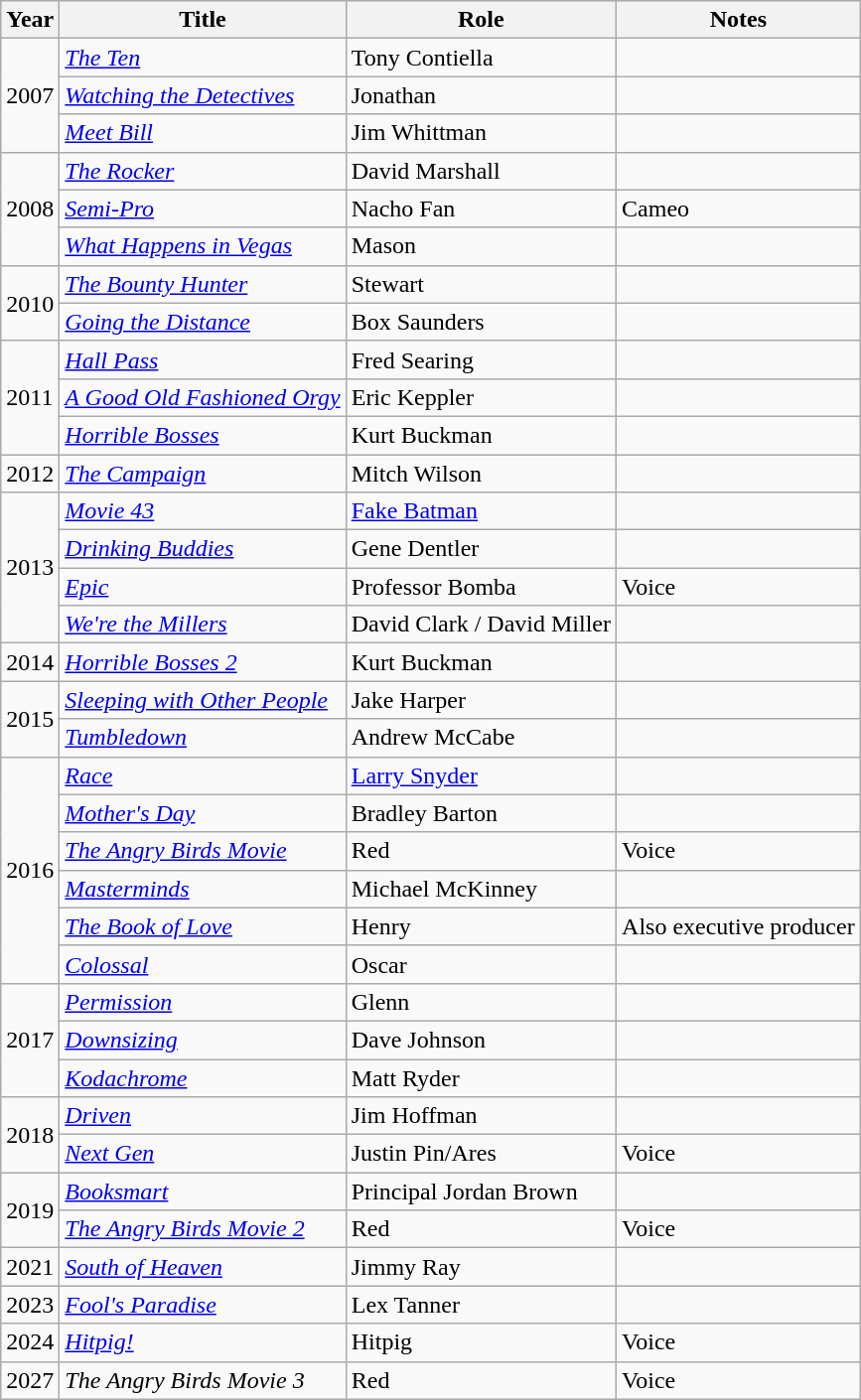<table class="wikitable sortable">
<tr>
<th>Year</th>
<th>Title</th>
<th>Role</th>
<th class="unsortable">Notes</th>
</tr>
<tr>
<td rowspan="3">2007</td>
<td><em><a href='#'>The Ten</a></em></td>
<td>Tony Contiella</td>
<td></td>
</tr>
<tr>
<td><em><a href='#'>Watching the Detectives</a></em></td>
<td>Jonathan</td>
<td></td>
</tr>
<tr>
<td><em><a href='#'>Meet Bill</a></em></td>
<td>Jim Whittman</td>
<td></td>
</tr>
<tr>
<td rowspan="3">2008</td>
<td><em><a href='#'>The Rocker</a></em></td>
<td>David Marshall</td>
<td></td>
</tr>
<tr>
<td><em><a href='#'>Semi-Pro</a></em></td>
<td>Nacho Fan</td>
<td>Cameo</td>
</tr>
<tr>
<td><em><a href='#'>What Happens in Vegas</a></em></td>
<td>Mason</td>
<td></td>
</tr>
<tr>
<td rowspan="2">2010</td>
<td><em><a href='#'>The Bounty Hunter</a></em></td>
<td>Stewart</td>
<td></td>
</tr>
<tr>
<td><em><a href='#'>Going the Distance</a></em></td>
<td>Box Saunders</td>
<td></td>
</tr>
<tr>
<td rowspan="3">2011</td>
<td><em><a href='#'>Hall Pass</a></em></td>
<td>Fred Searing</td>
<td></td>
</tr>
<tr>
<td><em><a href='#'>A Good Old Fashioned Orgy</a></em></td>
<td>Eric Keppler</td>
<td></td>
</tr>
<tr>
<td><em><a href='#'>Horrible Bosses</a></em></td>
<td>Kurt Buckman</td>
<td></td>
</tr>
<tr>
<td>2012</td>
<td><em><a href='#'>The Campaign</a></em></td>
<td>Mitch Wilson</td>
<td></td>
</tr>
<tr>
<td rowspan="4">2013</td>
<td><em><a href='#'>Movie 43</a></em></td>
<td><a href='#'>Fake Batman</a></td>
<td></td>
</tr>
<tr>
<td><em><a href='#'>Drinking Buddies</a></em></td>
<td>Gene Dentler</td>
<td></td>
</tr>
<tr>
<td><em><a href='#'>Epic</a></em></td>
<td>Professor Bomba</td>
<td>Voice</td>
</tr>
<tr>
<td><em><a href='#'>We're the Millers</a></em></td>
<td>David Clark / David Miller</td>
<td></td>
</tr>
<tr>
<td>2014</td>
<td><em><a href='#'>Horrible Bosses 2</a></em></td>
<td>Kurt Buckman</td>
<td></td>
</tr>
<tr>
<td rowspan="2">2015</td>
<td><em><a href='#'>Sleeping with Other People</a></em></td>
<td>Jake Harper</td>
<td></td>
</tr>
<tr>
<td><em><a href='#'>Tumbledown</a></em></td>
<td>Andrew McCabe</td>
<td></td>
</tr>
<tr>
<td rowspan="6">2016</td>
<td><em><a href='#'>Race</a></em></td>
<td><a href='#'>Larry Snyder</a></td>
<td></td>
</tr>
<tr>
<td><em><a href='#'>Mother's Day</a></em></td>
<td>Bradley Barton</td>
<td></td>
</tr>
<tr>
<td><em><a href='#'>The Angry Birds Movie</a></em></td>
<td>Red</td>
<td>Voice</td>
</tr>
<tr>
<td><em><a href='#'>Masterminds</a></em></td>
<td>Michael McKinney</td>
<td></td>
</tr>
<tr>
<td><em><a href='#'>The Book of Love</a></em></td>
<td>Henry</td>
<td>Also executive producer</td>
</tr>
<tr>
<td><em><a href='#'>Colossal</a></em></td>
<td>Oscar</td>
<td></td>
</tr>
<tr>
<td rowspan="3">2017</td>
<td><em><a href='#'>Permission</a></em></td>
<td>Glenn</td>
<td></td>
</tr>
<tr>
<td><em><a href='#'>Downsizing</a></em></td>
<td>Dave Johnson</td>
<td></td>
</tr>
<tr>
<td><em><a href='#'>Kodachrome</a></em></td>
<td>Matt Ryder</td>
<td></td>
</tr>
<tr>
<td rowspan="2">2018</td>
<td><em><a href='#'>Driven</a></em></td>
<td>Jim Hoffman</td>
<td></td>
</tr>
<tr>
<td><em><a href='#'>Next Gen</a></em></td>
<td>Justin Pin/Ares</td>
<td>Voice</td>
</tr>
<tr>
<td rowspan="2">2019</td>
<td><em><a href='#'>Booksmart</a></em></td>
<td>Principal Jordan Brown</td>
<td></td>
</tr>
<tr>
<td><em><a href='#'>The Angry Birds Movie 2</a></em></td>
<td>Red</td>
<td>Voice</td>
</tr>
<tr>
<td>2021</td>
<td><em><a href='#'>South of Heaven</a></em></td>
<td>Jimmy Ray</td>
<td></td>
</tr>
<tr>
<td>2023</td>
<td><em><a href='#'>Fool's Paradise</a></em></td>
<td>Lex Tanner</td>
<td></td>
</tr>
<tr>
<td>2024</td>
<td><em><a href='#'>Hitpig!</a></em></td>
<td>Hitpig</td>
<td>Voice</td>
</tr>
<tr>
<td>2027</td>
<td><em>The Angry Birds Movie 3</em></td>
<td>Red</td>
<td>Voice</td>
</tr>
</table>
